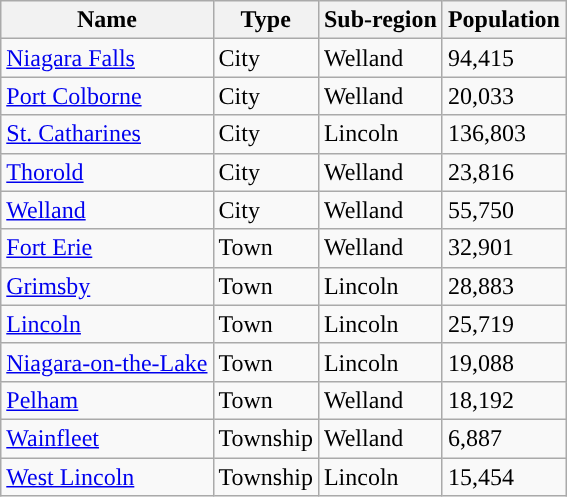<table class="wikitable sortable">
<tr>
<th>Name</th>
<th>Type</th>
<th>Sub-region</th>
<th>Population</th>
</tr>
<tr>
<td><a href='#'>Niagara Falls</a></td>
<td>City</td>
<td>Welland</td>
<td>94,415</td>
</tr>
<tr>
<td><a href='#'>Port Colborne</a></td>
<td>City</td>
<td>Welland</td>
<td>20,033</td>
</tr>
<tr>
<td><a href='#'>St. Catharines</a></td>
<td>City</td>
<td>Lincoln</td>
<td>136,803</td>
</tr>
<tr>
<td><a href='#'>Thorold</a></td>
<td>City</td>
<td>Welland</td>
<td>23,816</td>
</tr>
<tr>
<td><a href='#'>Welland</a></td>
<td>City</td>
<td>Welland</td>
<td>55,750</td>
</tr>
<tr>
<td><a href='#'>Fort Erie</a></td>
<td>Town</td>
<td>Welland</td>
<td>32,901</td>
</tr>
<tr>
<td><a href='#'>Grimsby</a></td>
<td>Town</td>
<td>Lincoln</td>
<td>28,883</td>
</tr>
<tr>
<td><a href='#'>Lincoln</a></td>
<td>Town</td>
<td>Lincoln</td>
<td>25,719</td>
</tr>
<tr>
<td><a href='#'>Niagara-on-the-Lake</a></td>
<td>Town</td>
<td>Lincoln</td>
<td>19,088</td>
</tr>
<tr>
<td><a href='#'>Pelham</a></td>
<td>Town</td>
<td>Welland</td>
<td>18,192</td>
</tr>
<tr>
<td><a href='#'>Wainfleet</a></td>
<td>Township</td>
<td>Welland</td>
<td>6,887</td>
</tr>
<tr>
<td><a href='#'>West Lincoln</a></td>
<td>Township</td>
<td>Lincoln</td>
<td>15,454</td>
</tr>
</table>
